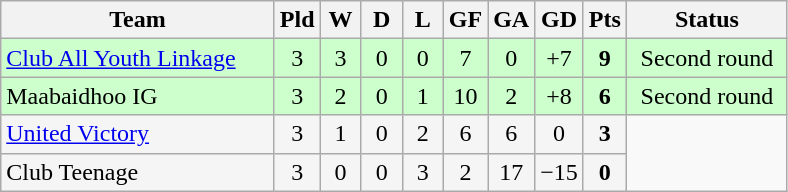<table class="wikitable" style="text-align:center;">
<tr>
<th width=175>Team</th>
<th width=20 abbr="Played">Pld</th>
<th width=20 abbr="Won">W</th>
<th width=20 abbr="Drawn">D</th>
<th width=20 abbr="Lost">L</th>
<th width=20 abbr="Goals for">GF</th>
<th width=20 abbr="Goals against">GA</th>
<th width=20 abbr="Goal difference">GD</th>
<th width=20 abbr="Points">Pts</th>
<th width=100 abbr="Status">Status</th>
</tr>
<tr bgcolor=#ccffcc>
<td align=left><a href='#'>Club All Youth Linkage</a></td>
<td>3</td>
<td>3</td>
<td>0</td>
<td>0</td>
<td>7</td>
<td>0</td>
<td>+7</td>
<td><strong>9</strong></td>
<td>Second round</td>
</tr>
<tr bgcolor=#ccffcc>
<td align=left>Maabaidhoo IG</td>
<td>3</td>
<td>2</td>
<td>0</td>
<td>1</td>
<td>10</td>
<td>2</td>
<td>+8</td>
<td><strong>6</strong></td>
<td>Second round</td>
</tr>
<tr bgcolor=#f5f5f5>
<td align=left><a href='#'>United Victory</a></td>
<td>3</td>
<td>1</td>
<td>0</td>
<td>2</td>
<td>6</td>
<td>6</td>
<td>0</td>
<td><strong>3</strong></td>
</tr>
<tr bgcolor=#f5f5f5>
<td align=left>Club Teenage</td>
<td>3</td>
<td>0</td>
<td>0</td>
<td>3</td>
<td>2</td>
<td>17</td>
<td>−15</td>
<td><strong>0</strong></td>
</tr>
</table>
